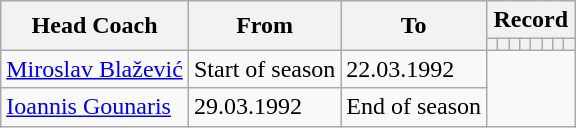<table class="wikitable" style="text-align: ">
<tr>
<th rowspan=2>Head Coach</th>
<th rowspan=2>From</th>
<th rowspan=2>To</th>
<th colspan=8>Record</th>
</tr>
<tr>
<th></th>
<th></th>
<th></th>
<th></th>
<th></th>
<th></th>
<th></th>
<th></th>
</tr>
<tr>
<td> <a href='#'>Miroslav Blažević</a></td>
<td>Start of season</td>
<td>22.03.1992<br></td>
</tr>
<tr>
<td> <a href='#'>Ioannis Gounaris</a></td>
<td>29.03.1992</td>
<td>End of season<br></td>
</tr>
</table>
